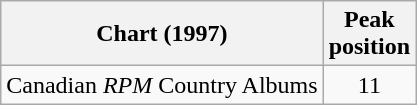<table class="wikitable">
<tr>
<th>Chart (1997)</th>
<th>Peak<br>position</th>
</tr>
<tr>
<td>Canadian <em>RPM</em> Country Albums</td>
<td align="center">11</td>
</tr>
</table>
